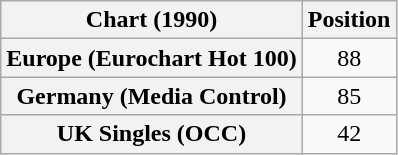<table class="wikitable sortable plainrowheaders" style="text-align:center">
<tr>
<th>Chart (1990)</th>
<th>Position</th>
</tr>
<tr>
<th scope="row">Europe (Eurochart Hot 100)</th>
<td>88</td>
</tr>
<tr>
<th scope="row">Germany (Media Control)</th>
<td>85</td>
</tr>
<tr>
<th scope="row">UK Singles (OCC)</th>
<td>42</td>
</tr>
</table>
